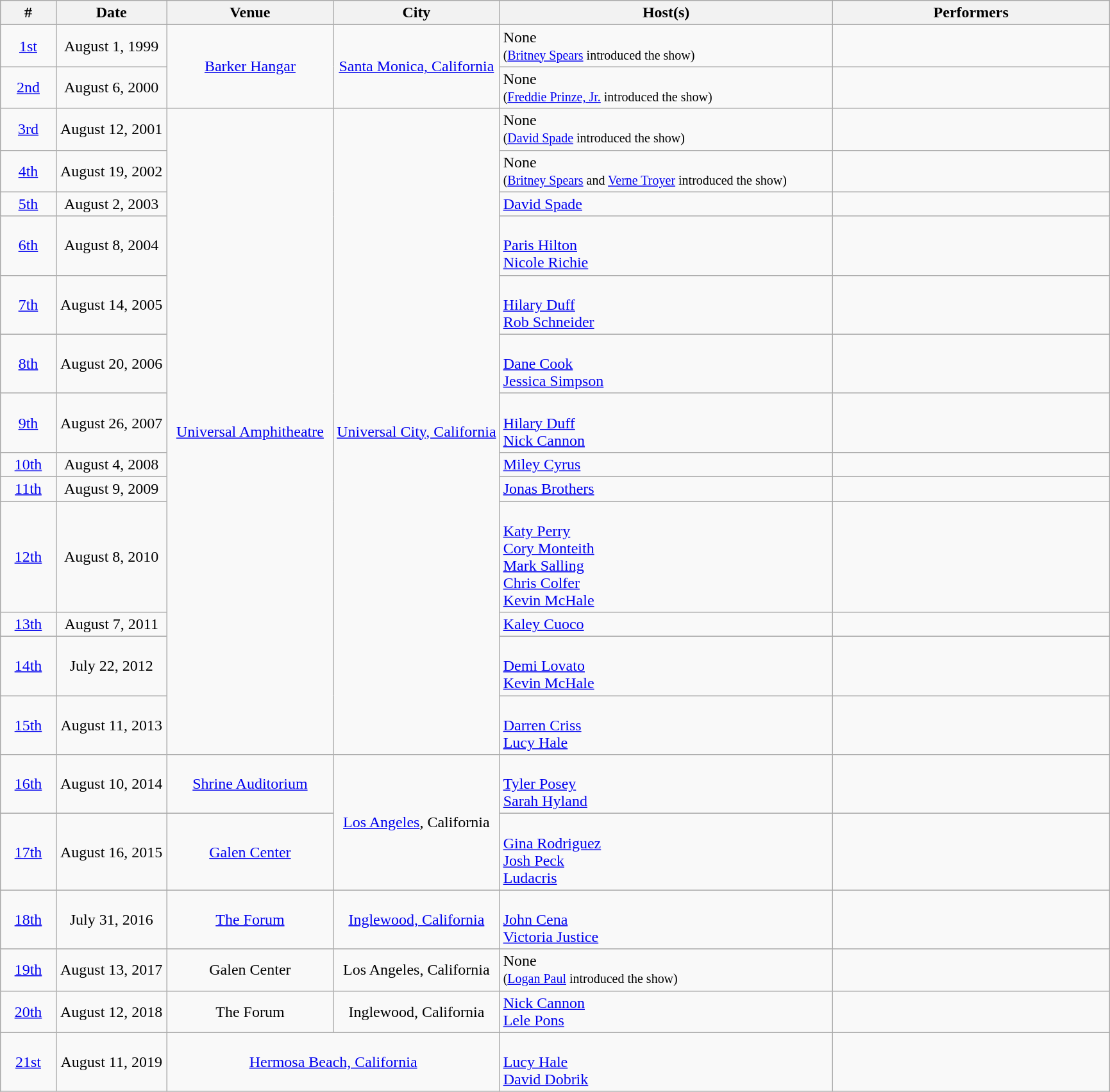<table class="wikitable">
<tr>
<th style="width:5%;">#</th>
<th style="width:10%;">Date</th>
<th style="width:15%;">Venue</th>
<th style="width:15%;">City</th>
<th style="width:30%;">Host(s)</th>
<th style="width:45%;">Performers</th>
</tr>
<tr>
<td style="text-align:center;"><a href='#'>1st</a></td>
<td style="text-align:center;">August 1, 1999</td>
<td rowspan="2" style="text-align:center;"><a href='#'>Barker Hangar</a></td>
<td rowspan="2" style="text-align:center;"><a href='#'>Santa Monica, California</a></td>
<td>None <br><small>(<a href='#'>Britney Spears</a> introduced the show)</small></td>
<td><br></td>
</tr>
<tr>
<td style="text-align:center;"><a href='#'>2nd</a></td>
<td style="text-align:center;">August 6, 2000</td>
<td>None <br><small>(<a href='#'>Freddie Prinze, Jr.</a> introduced the show)</small></td>
<td><br></td>
</tr>
<tr>
<td style="text-align:center;"><a href='#'>3rd</a></td>
<td style="text-align:center;">August 12, 2001</td>
<td rowspan="13" style="text-align:center;"><a href='#'>Universal Amphitheatre</a><br></td>
<td rowspan="13" style="text-align:center;"><a href='#'>Universal City, California</a></td>
<td>None <br><small>(<a href='#'>David Spade</a> introduced the show)</small></td>
<td><br></td>
</tr>
<tr>
<td style="text-align:center;"><a href='#'>4th</a></td>
<td style="text-align:center;">August 19, 2002</td>
<td>None <br><small>(<a href='#'>Britney Spears</a> and <a href='#'>Verne Troyer</a> introduced the show)</small></td>
<td><br></td>
</tr>
<tr>
<td style="text-align:center;"><a href='#'>5th</a></td>
<td style="text-align:center;">August 2, 2003</td>
<td><a href='#'>David Spade</a></td>
<td><br></td>
</tr>
<tr>
<td style="text-align:center;"><a href='#'>6th</a></td>
<td style="text-align:center;">August 8, 2004</td>
<td><br><a href='#'>Paris Hilton</a><br><a href='#'>Nicole Richie</a></td>
<td><br></td>
</tr>
<tr>
<td style="text-align:center;"><a href='#'>7th</a></td>
<td style="text-align:center;">August 14, 2005</td>
<td><br><a href='#'>Hilary Duff</a><br><a href='#'>Rob Schneider</a></td>
<td><br></td>
</tr>
<tr>
<td style="text-align:center;"><a href='#'>8th</a></td>
<td style="text-align:center;">August 20, 2006</td>
<td><br><a href='#'>Dane Cook</a><br><a href='#'>Jessica Simpson</a></td>
<td><br></td>
</tr>
<tr>
<td style="text-align:center;"><a href='#'>9th</a></td>
<td style="text-align:center;">August 26, 2007</td>
<td><br><a href='#'>Hilary Duff</a><br><a href='#'>Nick Cannon</a></td>
<td><br></td>
</tr>
<tr>
<td style="text-align:center;"><a href='#'>10th</a></td>
<td style="text-align:center;">August 4, 2008</td>
<td><a href='#'>Miley Cyrus</a></td>
<td><br></td>
</tr>
<tr>
<td style="text-align:center;"><a href='#'>11th</a></td>
<td style="text-align:center;">August 9, 2009</td>
<td><a href='#'>Jonas Brothers</a></td>
<td><br></td>
</tr>
<tr>
<td style="text-align:center;"><a href='#'>12th</a></td>
<td style="text-align:center;">August 8, 2010</td>
<td><br><a href='#'>Katy Perry</a><br><a href='#'>Cory Monteith</a><br><a href='#'>Mark Salling</a><br><a href='#'>Chris Colfer</a><br><a href='#'>Kevin McHale</a></td>
<td><br></td>
</tr>
<tr>
<td style="text-align:center;"><a href='#'>13th</a></td>
<td style="text-align:center;">August 7, 2011</td>
<td><a href='#'>Kaley Cuoco</a></td>
<td><br></td>
</tr>
<tr>
<td style="text-align:center;"><a href='#'>14th</a></td>
<td style="text-align:center;">July 22, 2012</td>
<td><br><a href='#'>Demi Lovato</a><br><a href='#'>Kevin McHale</a></td>
<td><br></td>
</tr>
<tr>
<td style="text-align:center;"><a href='#'>15th</a></td>
<td style="text-align:center;">August 11, 2013</td>
<td><br><a href='#'>Darren Criss</a><br><a href='#'>Lucy Hale</a></td>
<td><br></td>
</tr>
<tr>
<td style="text-align:center;"><a href='#'>16th</a></td>
<td style="text-align:center;">August 10, 2014</td>
<td style="text-align:center;"><a href='#'>Shrine Auditorium</a></td>
<td rowspan="2"style="text-align:center;"><a href='#'>Los Angeles</a>, California</td>
<td><br><a href='#'>Tyler Posey</a><br><a href='#'>Sarah Hyland</a></td>
<td><br></td>
</tr>
<tr>
<td style="text-align:center;"><a href='#'>17th</a></td>
<td style="text-align:center;">August 16, 2015</td>
<td style="text-align:center;"><a href='#'>Galen Center</a></td>
<td><br><a href='#'>Gina Rodriguez</a><br><a href='#'>Josh Peck</a><br><a href='#'>Ludacris</a></td>
<td><br></td>
</tr>
<tr>
<td style="text-align:center;"><a href='#'>18th</a></td>
<td style="text-align:center;">July 31, 2016</td>
<td style="text-align:center;"><a href='#'>The Forum</a></td>
<td style="text-align:center;"><a href='#'>Inglewood, California</a></td>
<td><br><a href='#'>John Cena</a><br><a href='#'>Victoria Justice</a></td>
<td><br></td>
</tr>
<tr>
<td style="text-align:center;"><a href='#'>19th</a></td>
<td style="text-align:center;">August 13, 2017</td>
<td style="text-align:center;">Galen Center</td>
<td style="text-align:center;">Los Angeles, California</td>
<td>None <br><small>(<a href='#'>Logan Paul</a> introduced the show)</small></td>
<td><br></td>
</tr>
<tr>
<td style="text-align:center;"><a href='#'>20th</a></td>
<td style="text-align:center;">August 12, 2018</td>
<td style="text-align:center;">The Forum</td>
<td style="text-align:center;">Inglewood, California</td>
<td><a href='#'>Nick Cannon</a><br><a href='#'>Lele Pons</a></td>
<td><br></td>
</tr>
<tr>
<td style="text-align:center;"><a href='#'>21st</a></td>
<td style="text-align:center;">August 11, 2019</td>
<td colspan="2" style="text-align:center;"><a href='#'>Hermosa Beach, California</a><br></td>
<td><br><a href='#'>Lucy Hale</a><br><a href='#'>David Dobrik</a></td>
<td><br></td>
</tr>
</table>
